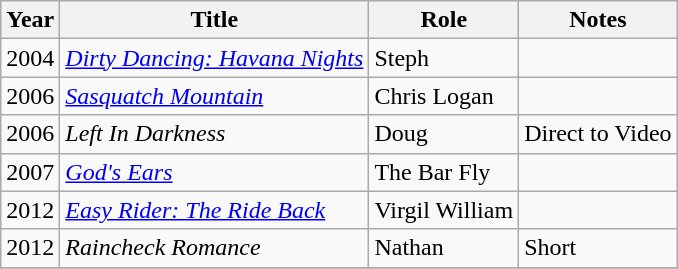<table class="wikitable sortable">
<tr>
<th>Year</th>
<th>Title</th>
<th>Role</th>
<th class="unsortable">Notes</th>
</tr>
<tr>
<td>2004</td>
<td><em><a href='#'>Dirty Dancing: Havana Nights</a></em></td>
<td>Steph</td>
<td></td>
</tr>
<tr>
<td>2006</td>
<td><em><a href='#'>Sasquatch Mountain</a></em></td>
<td>Chris Logan</td>
<td></td>
</tr>
<tr>
<td>2006</td>
<td><em>Left In Darkness</em></td>
<td>Doug</td>
<td>Direct to Video</td>
</tr>
<tr>
<td>2007</td>
<td><em><a href='#'>God's Ears</a></em></td>
<td>The Bar Fly</td>
<td></td>
</tr>
<tr>
<td>2012</td>
<td><em><a href='#'>Easy Rider: The Ride Back</a></em></td>
<td>Virgil William</td>
<td></td>
</tr>
<tr>
<td>2012</td>
<td><em>Raincheck Romance</em></td>
<td>Nathan</td>
<td>Short</td>
</tr>
<tr>
</tr>
</table>
